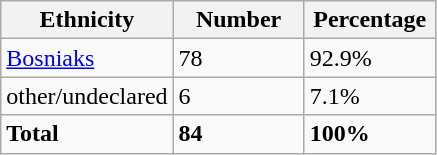<table class="wikitable">
<tr>
<th width="100px">Ethnicity</th>
<th width="80px">Number</th>
<th width="80px">Percentage</th>
</tr>
<tr>
<td><a href='#'>Bosniaks</a></td>
<td>78</td>
<td>92.9%</td>
</tr>
<tr>
<td>other/undeclared</td>
<td>6</td>
<td>7.1%</td>
</tr>
<tr>
<td><strong>Total</strong></td>
<td><strong>84</strong></td>
<td><strong>100%</strong></td>
</tr>
</table>
